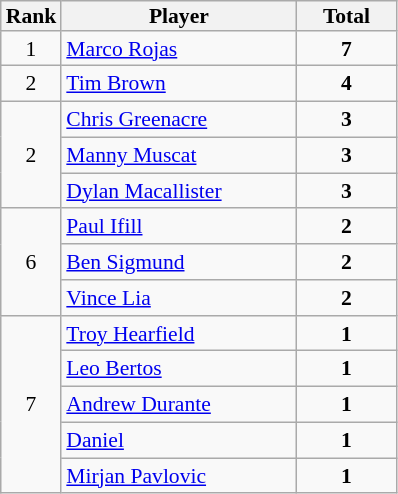<table class="wikitable" style="text-align:center; line-height: 90%; font-size:90%;">
<tr>
<th>Rank</th>
<th width=150>Player</th>
<th width=60>Total</th>
</tr>
<tr>
<td>1</td>
<td align=left height=17> <a href='#'>Marco Rojas</a></td>
<td><strong>7</strong></td>
</tr>
<tr>
<td>2</td>
<td align=left height=17> <a href='#'>Tim Brown</a></td>
<td><strong>4</strong></td>
</tr>
<tr>
<td rowspan=3>2</td>
<td align=left height=17> <a href='#'>Chris Greenacre</a></td>
<td><strong>3</strong></td>
</tr>
<tr>
<td align=left height=17> <a href='#'>Manny Muscat</a></td>
<td><strong>3</strong></td>
</tr>
<tr>
<td align=left height=17> <a href='#'>Dylan Macallister</a></td>
<td><strong>3</strong></td>
</tr>
<tr>
<td rowspan=3>6</td>
<td align=left height=17> <a href='#'>Paul Ifill</a></td>
<td><strong>2</strong></td>
</tr>
<tr>
<td align=left height=17> <a href='#'>Ben Sigmund</a></td>
<td><strong>2</strong></td>
</tr>
<tr>
<td align=left height=17> <a href='#'>Vince Lia</a></td>
<td><strong>2</strong></td>
</tr>
<tr>
<td rowspan=5>7</td>
<td align=left height=17> <a href='#'>Troy Hearfield</a></td>
<td><strong>1</strong></td>
</tr>
<tr>
<td align=left height=17> <a href='#'>Leo Bertos</a></td>
<td><strong>1</strong></td>
</tr>
<tr>
<td align=left height=17> <a href='#'>Andrew Durante</a></td>
<td><strong>1</strong></td>
</tr>
<tr>
<td align=left height=17> <a href='#'>Daniel</a></td>
<td><strong>1</strong></td>
</tr>
<tr>
<td align=left height=17> <a href='#'>Mirjan Pavlovic</a></td>
<td><strong>1</strong></td>
</tr>
</table>
